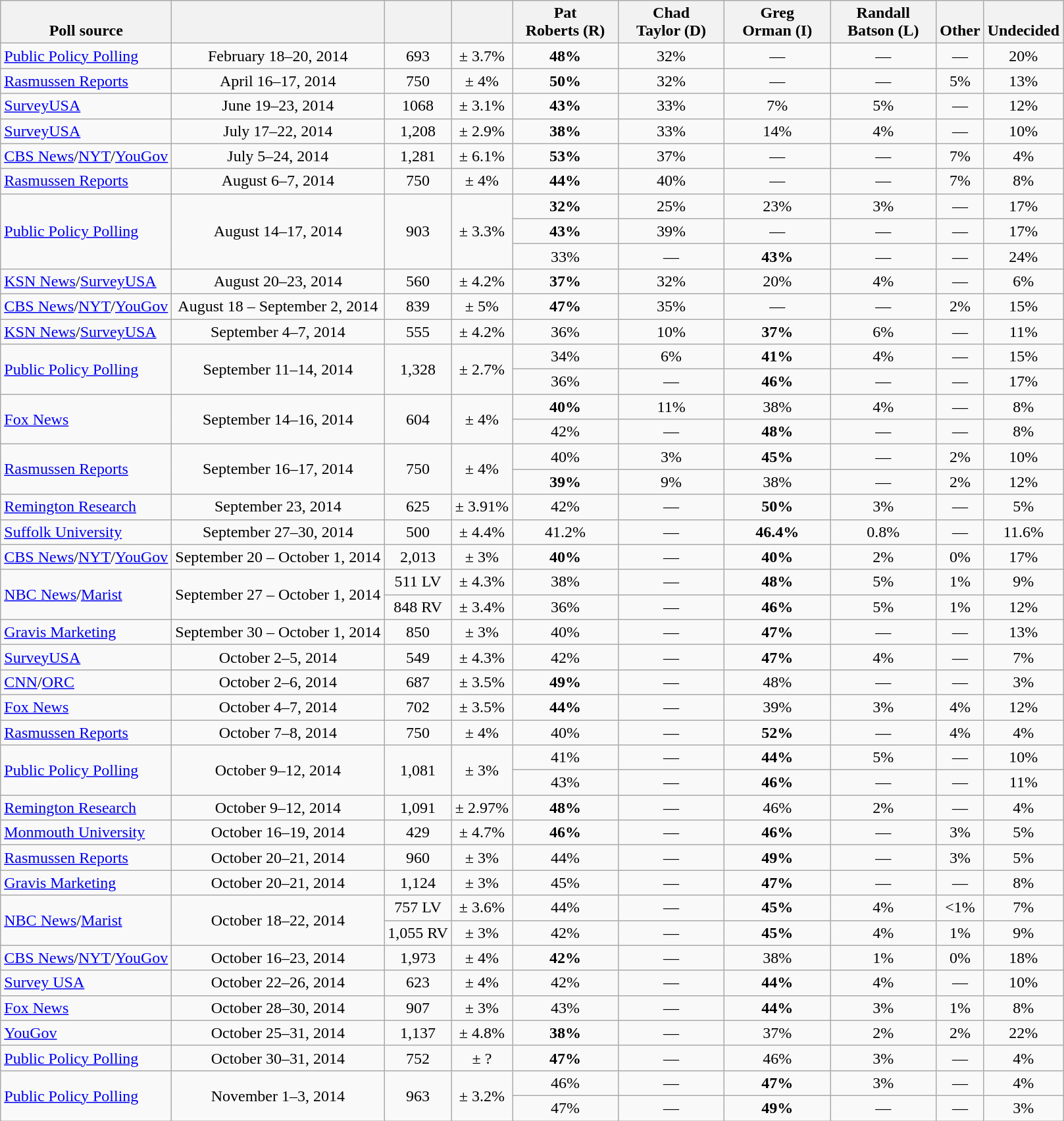<table class="wikitable" style="text-align:center">
<tr valign= bottom>
<th>Poll source</th>
<th></th>
<th></th>
<th></th>
<th style="width:100px;">Pat<br>Roberts (R)</th>
<th style="width:100px;">Chad<br>Taylor (D)</th>
<th style="width:100px;">Greg<br>Orman (I)</th>
<th style="width:100px;">Randall<br>Batson (L)</th>
<th>Other</th>
<th>Undecided</th>
</tr>
<tr>
<td align=left><a href='#'>Public Policy Polling</a></td>
<td>February 18–20, 2014</td>
<td>693</td>
<td>± 3.7%</td>
<td><strong>48%</strong></td>
<td>32%</td>
<td>—</td>
<td>—</td>
<td>—</td>
<td>20%</td>
</tr>
<tr>
<td align=left><a href='#'>Rasmussen Reports</a></td>
<td>April 16–17, 2014</td>
<td>750</td>
<td>± 4%</td>
<td><strong>50%</strong></td>
<td>32%</td>
<td>—</td>
<td>—</td>
<td>5%</td>
<td>13%</td>
</tr>
<tr>
<td align=left><a href='#'>SurveyUSA</a></td>
<td>June 19–23, 2014</td>
<td>1068</td>
<td>± 3.1%</td>
<td><strong>43%</strong></td>
<td>33%</td>
<td>7%</td>
<td>5%</td>
<td>—</td>
<td>12%</td>
</tr>
<tr>
<td align=left><a href='#'>SurveyUSA</a></td>
<td>July 17–22, 2014</td>
<td>1,208</td>
<td>± 2.9%</td>
<td><strong>38%</strong></td>
<td>33%</td>
<td>14%</td>
<td>4%</td>
<td>—</td>
<td>10%</td>
</tr>
<tr>
<td align=left><a href='#'>CBS News</a>/<a href='#'>NYT</a>/<a href='#'>YouGov</a></td>
<td>July 5–24, 2014</td>
<td>1,281</td>
<td>± 6.1%</td>
<td><strong>53%</strong></td>
<td>37%</td>
<td>—</td>
<td>—</td>
<td>7%</td>
<td>4%</td>
</tr>
<tr>
<td align=left><a href='#'>Rasmussen Reports</a></td>
<td>August 6–7, 2014</td>
<td>750</td>
<td>± 4%</td>
<td><strong>44%</strong></td>
<td>40%</td>
<td>—</td>
<td>—</td>
<td>7%</td>
<td>8%</td>
</tr>
<tr>
<td style="text-align:left;" rowspan="3"><a href='#'>Public Policy Polling</a></td>
<td rowspan=3>August 14–17, 2014</td>
<td rowspan=3>903</td>
<td rowspan=3>± 3.3%</td>
<td><strong>32%</strong></td>
<td>25%</td>
<td>23%</td>
<td>3%</td>
<td>—</td>
<td>17%</td>
</tr>
<tr>
<td><strong>43%</strong></td>
<td>39%</td>
<td>—</td>
<td>—</td>
<td>—</td>
<td>17%</td>
</tr>
<tr>
<td>33%</td>
<td>—</td>
<td><strong>43%</strong></td>
<td>—</td>
<td>—</td>
<td>24%</td>
</tr>
<tr>
<td align=left><a href='#'>KSN News</a>/<a href='#'>SurveyUSA</a></td>
<td>August 20–23, 2014</td>
<td>560</td>
<td>± 4.2%</td>
<td><strong>37%</strong></td>
<td>32%</td>
<td>20%</td>
<td>4%</td>
<td>—</td>
<td>6%</td>
</tr>
<tr>
<td align=left><a href='#'>CBS News</a>/<a href='#'>NYT</a>/<a href='#'>YouGov</a></td>
<td>August 18 – September 2, 2014</td>
<td>839</td>
<td>± 5%</td>
<td><strong>47%</strong></td>
<td>35%</td>
<td>—</td>
<td>—</td>
<td>2%</td>
<td>15%</td>
</tr>
<tr>
<td align=left><a href='#'>KSN News</a>/<a href='#'>SurveyUSA</a></td>
<td>September 4–7, 2014</td>
<td>555</td>
<td>± 4.2%</td>
<td>36%</td>
<td>10%</td>
<td><strong>37%</strong></td>
<td>6%</td>
<td>—</td>
<td>11%</td>
</tr>
<tr>
<td style="text-align:left;" rowspan="2"><a href='#'>Public Policy Polling</a></td>
<td rowspan=2>September 11–14, 2014</td>
<td rowspan=2>1,328</td>
<td rowspan=2>± 2.7%</td>
<td>34%</td>
<td>6%</td>
<td><strong>41%</strong></td>
<td>4%</td>
<td>—</td>
<td>15%</td>
</tr>
<tr>
<td>36%</td>
<td>—</td>
<td><strong>46%</strong></td>
<td>—</td>
<td>—</td>
<td>17%</td>
</tr>
<tr>
<td style="text-align:left;" rowspan="2"><a href='#'>Fox News</a></td>
<td rowspan=2>September 14–16, 2014</td>
<td rowspan=2>604</td>
<td rowspan=2>± 4%</td>
<td><strong>40%</strong></td>
<td>11%</td>
<td>38%</td>
<td>4%</td>
<td>—</td>
<td>8%</td>
</tr>
<tr>
<td>42%</td>
<td>—</td>
<td><strong>48%</strong></td>
<td>—</td>
<td>—</td>
<td>8%</td>
</tr>
<tr>
<td style="text-align:left;" rowspan="2"><a href='#'>Rasmussen Reports</a></td>
<td rowspan=2>September 16–17, 2014</td>
<td rowspan=2>750</td>
<td rowspan=2>± 4%</td>
<td>40%</td>
<td>3%</td>
<td><strong>45%</strong></td>
<td>—</td>
<td>2%</td>
<td>10%</td>
</tr>
<tr>
<td><strong>39%</strong></td>
<td>9%</td>
<td>38%</td>
<td>—</td>
<td>2%</td>
<td>12%</td>
</tr>
<tr>
<td align=left><a href='#'>Remington Research</a></td>
<td>September 23, 2014</td>
<td>625</td>
<td>± 3.91%</td>
<td>42%</td>
<td>—</td>
<td><strong>50%</strong></td>
<td>3%</td>
<td>—</td>
<td>5%</td>
</tr>
<tr>
<td align=left><a href='#'>Suffolk University</a></td>
<td>September 27–30, 2014</td>
<td>500</td>
<td>± 4.4%</td>
<td>41.2%</td>
<td>—</td>
<td><strong>46.4%</strong></td>
<td>0.8%</td>
<td>—</td>
<td>11.6%</td>
</tr>
<tr>
<td align=left><a href='#'>CBS News</a>/<a href='#'>NYT</a>/<a href='#'>YouGov</a></td>
<td>September 20 – October 1, 2014</td>
<td>2,013</td>
<td>± 3%</td>
<td><strong>40%</strong></td>
<td>—</td>
<td><strong>40%</strong></td>
<td>2%</td>
<td>0%</td>
<td>17%</td>
</tr>
<tr>
<td style="text-align:left;" rowspan="2"><a href='#'>NBC News</a>/<a href='#'>Marist</a></td>
<td rowspan=2>September 27 – October 1, 2014</td>
<td>511 LV</td>
<td>± 4.3%</td>
<td>38%</td>
<td>—</td>
<td><strong>48%</strong></td>
<td>5%</td>
<td>1%</td>
<td>9%</td>
</tr>
<tr>
<td>848 RV</td>
<td>± 3.4%</td>
<td>36%</td>
<td>—</td>
<td><strong>46%</strong></td>
<td>5%</td>
<td>1%</td>
<td>12%</td>
</tr>
<tr>
<td align=left><a href='#'>Gravis Marketing</a></td>
<td>September 30 – October 1, 2014</td>
<td>850</td>
<td>± 3%</td>
<td>40%</td>
<td>—</td>
<td><strong>47%</strong></td>
<td>—</td>
<td>—</td>
<td>13%</td>
</tr>
<tr>
<td align=left><a href='#'>SurveyUSA</a></td>
<td>October 2–5, 2014</td>
<td>549</td>
<td>± 4.3%</td>
<td>42%</td>
<td>—</td>
<td><strong>47%</strong></td>
<td>4%</td>
<td>—</td>
<td>7%</td>
</tr>
<tr>
<td align=left><a href='#'>CNN</a>/<a href='#'>ORC</a></td>
<td>October 2–6, 2014</td>
<td>687</td>
<td>± 3.5%</td>
<td><strong>49%</strong></td>
<td>—</td>
<td>48%</td>
<td>—</td>
<td>—</td>
<td>3%</td>
</tr>
<tr>
<td align=left><a href='#'>Fox News</a></td>
<td>October 4–7, 2014</td>
<td>702</td>
<td>± 3.5%</td>
<td><strong>44%</strong></td>
<td>—</td>
<td>39%</td>
<td>3%</td>
<td>4%</td>
<td>12%</td>
</tr>
<tr>
<td align=left><a href='#'>Rasmussen Reports</a></td>
<td>October 7–8, 2014</td>
<td>750</td>
<td>± 4%</td>
<td>40%</td>
<td>—</td>
<td><strong>52%</strong></td>
<td>—</td>
<td>4%</td>
<td>4%</td>
</tr>
<tr>
<td style="text-align:left;" rowspan="2"><a href='#'>Public Policy Polling</a></td>
<td rowspan=2>October 9–12, 2014</td>
<td rowspan=2>1,081</td>
<td rowspan=2>± 3%</td>
<td>41%</td>
<td>—</td>
<td><strong>44%</strong></td>
<td>5%</td>
<td>—</td>
<td>10%</td>
</tr>
<tr>
<td>43%</td>
<td>—</td>
<td><strong>46%</strong></td>
<td>—</td>
<td>—</td>
<td>11%</td>
</tr>
<tr>
<td align=left><a href='#'>Remington Research</a></td>
<td>October 9–12, 2014</td>
<td>1,091</td>
<td>± 2.97%</td>
<td><strong>48%</strong></td>
<td>—</td>
<td>46%</td>
<td>2%</td>
<td>—</td>
<td>4%</td>
</tr>
<tr>
<td align=left><a href='#'>Monmouth University</a></td>
<td>October 16–19, 2014</td>
<td>429</td>
<td>± 4.7%</td>
<td><strong>46%</strong></td>
<td>—</td>
<td><strong>46%</strong></td>
<td>—</td>
<td>3%</td>
<td>5%</td>
</tr>
<tr>
<td align=left><a href='#'>Rasmussen Reports</a></td>
<td>October 20–21, 2014</td>
<td>960</td>
<td>± 3%</td>
<td>44%</td>
<td>—</td>
<td><strong>49%</strong></td>
<td>—</td>
<td>3%</td>
<td>5%</td>
</tr>
<tr>
<td align=left><a href='#'>Gravis Marketing</a></td>
<td>October 20–21, 2014</td>
<td>1,124</td>
<td>± 3%</td>
<td>45%</td>
<td>—</td>
<td><strong>47%</strong></td>
<td>—</td>
<td>—</td>
<td>8%</td>
</tr>
<tr>
<td style="text-align:left;" rowspan="2"><a href='#'>NBC News</a>/<a href='#'>Marist</a></td>
<td rowspan=2>October 18–22, 2014</td>
<td>757 LV</td>
<td>± 3.6%</td>
<td>44%</td>
<td>—</td>
<td><strong>45%</strong></td>
<td>4%</td>
<td><1%</td>
<td>7%</td>
</tr>
<tr>
<td>1,055 RV</td>
<td>± 3%</td>
<td>42%</td>
<td>—</td>
<td><strong>45%</strong></td>
<td>4%</td>
<td>1%</td>
<td>9%</td>
</tr>
<tr>
<td align=left><a href='#'>CBS News</a>/<a href='#'>NYT</a>/<a href='#'>YouGov</a></td>
<td>October 16–23, 2014</td>
<td>1,973</td>
<td>± 4%</td>
<td><strong>42%</strong></td>
<td>—</td>
<td>38%</td>
<td>1%</td>
<td>0%</td>
<td>18%</td>
</tr>
<tr>
<td align=left><a href='#'>Survey USA</a></td>
<td>October 22–26, 2014</td>
<td>623</td>
<td>± 4%</td>
<td>42%</td>
<td>—</td>
<td><strong>44%</strong></td>
<td>4%</td>
<td>—</td>
<td>10%</td>
</tr>
<tr>
<td align=left><a href='#'>Fox News</a></td>
<td>October 28–30, 2014</td>
<td>907</td>
<td>± 3%</td>
<td>43%</td>
<td>—</td>
<td><strong>44%</strong></td>
<td>3%</td>
<td>1%</td>
<td>8%</td>
</tr>
<tr>
<td align=left><a href='#'>YouGov</a></td>
<td>October 25–31, 2014</td>
<td>1,137</td>
<td>± 4.8%</td>
<td><strong>38%</strong></td>
<td>—</td>
<td>37%</td>
<td>2%</td>
<td>2%</td>
<td>22%</td>
</tr>
<tr>
<td align=left><a href='#'>Public Policy Polling</a></td>
<td>October 30–31, 2014</td>
<td>752</td>
<td>± ?</td>
<td><strong>47%</strong></td>
<td>—</td>
<td>46%</td>
<td>3%</td>
<td>—</td>
<td>4%</td>
</tr>
<tr>
<td style="text-align:left;" rowspan="2"><a href='#'>Public Policy Polling</a></td>
<td rowspan=2>November 1–3, 2014</td>
<td rowspan=2>963</td>
<td rowspan=2>± 3.2%</td>
<td>46%</td>
<td>—</td>
<td><strong>47%</strong></td>
<td>3%</td>
<td>—</td>
<td>4%</td>
</tr>
<tr>
<td>47%</td>
<td>—</td>
<td><strong>49%</strong></td>
<td>—</td>
<td>—</td>
<td>3%</td>
</tr>
</table>
